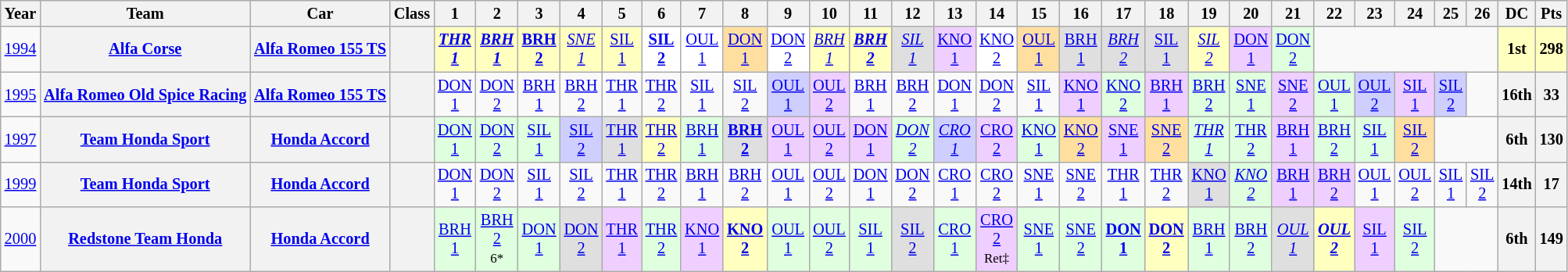<table class="wikitable" style="text-align:center; font-size:85%">
<tr>
<th>Year</th>
<th>Team</th>
<th>Car</th>
<th>Class</th>
<th>1</th>
<th>2</th>
<th>3</th>
<th>4</th>
<th>5</th>
<th>6</th>
<th>7</th>
<th>8</th>
<th>9</th>
<th>10</th>
<th>11</th>
<th>12</th>
<th>13</th>
<th>14</th>
<th>15</th>
<th>16</th>
<th>17</th>
<th>18</th>
<th>19</th>
<th>20</th>
<th>21</th>
<th>22</th>
<th>23</th>
<th>24</th>
<th>25</th>
<th>26</th>
<th>DC</th>
<th>Pts</th>
</tr>
<tr>
<td><a href='#'>1994</a></td>
<th nowrap><a href='#'>Alfa Corse</a></th>
<th nowrap><a href='#'>Alfa Romeo 155 TS</a></th>
<th></th>
<td style="background:#FFFFBF;"><strong><em><a href='#'>THR<br>1</a></em></strong><br></td>
<td style="background:#FFFFBF;"><strong><em><a href='#'>BRH<br>1</a></em></strong><br></td>
<td style="background:#FFFFBF;"><strong><a href='#'>BRH<br>2</a></strong><br></td>
<td style="background:#FFFFBF;"><em><a href='#'>SNE<br>1</a></em><br></td>
<td style="background:#FFFFBF;"><a href='#'>SIL<br>1</a><br></td>
<td style="background:#FFFFFF;"><strong><a href='#'>SIL<br>2</a></strong><br></td>
<td style="background:#FFFFFF;"><a href='#'>OUL<br>1</a><br></td>
<td style="background:#FFDF9F;"><a href='#'>DON<br>1</a><br></td>
<td style="background:#FFFFFF;"><a href='#'>DON<br>2</a><br></td>
<td style="background:#FFFFBF;"><em><a href='#'>BRH<br>1</a></em><br></td>
<td style="background:#FFFFBF;"><strong><em><a href='#'>BRH<br>2</a></em></strong><br></td>
<td style="background:#DFDFDF;"><em><a href='#'>SIL<br>1</a></em><br></td>
<td style="background:#EFCFFF;"><a href='#'>KNO<br>1</a><br></td>
<td style="background:#FFFFFF;"><a href='#'>KNO<br>2</a><br></td>
<td style="background:#FFDF9F;"><a href='#'>OUL<br>1</a><br></td>
<td style="background:#DFDFDF;"><a href='#'>BRH<br>1</a><br></td>
<td style="background:#DFDFDF;"><em><a href='#'>BRH<br>2</a></em><br></td>
<td style="background:#DFDFDF;"><a href='#'>SIL<br>1</a><br></td>
<td style="background:#FFFFBF;"><em><a href='#'>SIL<br>2</a></em><br></td>
<td style="background:#EFCFFF;"><a href='#'>DON<br>1</a><br></td>
<td style="background:#DFFFDF;"><a href='#'>DON<br>2</a><br></td>
<td colspan=5></td>
<td style="background:#FFFFBF;"><strong>1st</strong></td>
<td style="background:#FFFFBF;"><strong>298</strong></td>
</tr>
<tr>
<td><a href='#'>1995</a></td>
<th nowrap><a href='#'>Alfa Romeo Old Spice Racing</a></th>
<th nowrap><a href='#'>Alfa Romeo 155 TS</a></th>
<th></th>
<td><a href='#'>DON<br>1</a></td>
<td><a href='#'>DON<br>2</a></td>
<td><a href='#'>BRH<br>1</a></td>
<td><a href='#'>BRH<br>2</a></td>
<td><a href='#'>THR<br>1</a></td>
<td><a href='#'>THR<br>2</a></td>
<td><a href='#'>SIL<br>1</a></td>
<td><a href='#'>SIL<br>2</a></td>
<td style="background:#CFCFFF;"><a href='#'>OUL<br>1</a><br></td>
<td style="background:#EFCFFF;"><a href='#'>OUL<br>2</a><br></td>
<td><a href='#'>BRH<br>1</a></td>
<td><a href='#'>BRH<br>2</a></td>
<td><a href='#'>DON<br>1</a></td>
<td><a href='#'>DON<br>2</a></td>
<td><a href='#'>SIL<br>1</a></td>
<td style="background:#EFCFFF;"><a href='#'>KNO<br>1</a><br></td>
<td style="background:#DFFFDF;"><a href='#'>KNO<br>2</a><br></td>
<td style="background:#EFCFFF;"><a href='#'>BRH<br>1</a><br></td>
<td style="background:#DFFFDF;"><a href='#'>BRH<br>2</a><br></td>
<td style="background:#DFFFDF;"><a href='#'>SNE<br>1</a><br></td>
<td style="background:#EFCFFF;"><a href='#'>SNE<br>2</a><br></td>
<td style="background:#DFFFDF;"><a href='#'>OUL<br>1</a><br></td>
<td style="background:#CFCFFF;"><a href='#'>OUL<br>2</a><br></td>
<td style="background:#EFCFFF;"><a href='#'>SIL<br>1</a><br></td>
<td style="background:#CFCFFF;"><a href='#'>SIL<br>2</a><br></td>
<td></td>
<th>16th</th>
<th>33</th>
</tr>
<tr>
<td><a href='#'>1997</a></td>
<th nowrap><a href='#'>Team Honda Sport</a></th>
<th nowrap><a href='#'>Honda Accord</a></th>
<th></th>
<td style="background:#DFFFDF;"><a href='#'>DON<br>1</a><br></td>
<td style="background:#DFFFDF;"><a href='#'>DON<br>2</a><br></td>
<td style="background:#DFFFDF;"><a href='#'>SIL<br>1</a><br></td>
<td style="background:#CFCFFF;"><a href='#'>SIL<br>2</a><br></td>
<td style="background:#DFDFDF;"><a href='#'>THR<br>1</a><br></td>
<td style="background:#FFFFBF;"><a href='#'>THR<br>2</a><br></td>
<td style="background:#DFFFDF;"><a href='#'>BRH<br>1</a><br></td>
<td style="background:#DFDFDF;"><strong><a href='#'>BRH<br>2</a></strong><br></td>
<td style="background:#EFCFFF;"><a href='#'>OUL<br>1</a><br></td>
<td style="background:#EFCFFF;"><a href='#'>OUL<br>2</a><br></td>
<td style="background:#EFCFFF;"><a href='#'>DON<br>1</a><br></td>
<td style="background:#DFFFDF;"><em><a href='#'>DON<br>2</a></em><br></td>
<td style="background:#CFCFFF;"><em><a href='#'>CRO<br>1</a></em><br></td>
<td style="background:#EFCFFF;"><a href='#'>CRO<br>2</a><br></td>
<td style="background:#DFFFDF;"><a href='#'>KNO<br>1</a><br></td>
<td style="background:#FFDF9F;"><a href='#'>KNO<br>2</a><br></td>
<td style="background:#EFCFFF;"><a href='#'>SNE<br>1</a><br></td>
<td style="background:#FFDF9F;"><a href='#'>SNE<br>2</a><br></td>
<td style="background:#DFFFDF;"><em><a href='#'>THR<br>1</a></em><br></td>
<td style="background:#DFFFDF;"><a href='#'>THR<br>2</a><br></td>
<td style="background:#EFCFFF;"><a href='#'>BRH<br>1</a><br></td>
<td style="background:#DFFFDF;"><a href='#'>BRH<br>2</a><br></td>
<td style="background:#DFFFDF;"><a href='#'>SIL<br>1</a><br></td>
<td style="background:#FFDF9F;"><a href='#'>SIL<br>2</a><br></td>
<td colspan=2></td>
<th>6th</th>
<th>130</th>
</tr>
<tr>
<td><a href='#'>1999</a></td>
<th nowrap><a href='#'>Team Honda Sport</a></th>
<th nowrap><a href='#'>Honda Accord</a></th>
<th></th>
<td><a href='#'>DON<br>1</a></td>
<td><a href='#'>DON<br>2</a></td>
<td><a href='#'>SIL<br>1</a></td>
<td><a href='#'>SIL<br>2</a></td>
<td><a href='#'>THR<br>1</a></td>
<td><a href='#'>THR<br>2</a></td>
<td><a href='#'>BRH<br>1</a></td>
<td><a href='#'>BRH<br>2</a></td>
<td><a href='#'>OUL<br>1</a></td>
<td><a href='#'>OUL<br>2</a></td>
<td><a href='#'>DON<br>1</a></td>
<td><a href='#'>DON<br>2</a></td>
<td><a href='#'>CRO<br>1</a></td>
<td><a href='#'>CRO<br>2</a></td>
<td><a href='#'>SNE<br>1</a></td>
<td><a href='#'>SNE<br>2</a></td>
<td><a href='#'>THR<br>1</a></td>
<td><a href='#'>THR<br>2</a></td>
<td style="background:#DFDFDF;"><a href='#'>KNO<br>1</a><br></td>
<td style="background:#DFFFDF;"><em><a href='#'>KNO<br>2</a></em><br></td>
<td style="background:#EFCFFF;"><a href='#'>BRH<br>1</a><br></td>
<td style="background:#EFCFFF;"><a href='#'>BRH<br>2</a><br></td>
<td><a href='#'>OUL<br>1</a></td>
<td><a href='#'>OUL<br>2</a></td>
<td><a href='#'>SIL<br>1</a></td>
<td><a href='#'>SIL<br>2</a></td>
<th>14th</th>
<th>17</th>
</tr>
<tr>
<td><a href='#'>2000</a></td>
<th nowrap><a href='#'>Redstone Team Honda</a></th>
<th nowrap><a href='#'>Honda Accord</a></th>
<th><span></span></th>
<td style="background:#DFFFDF;"><a href='#'>BRH<br>1</a><br></td>
<td style="background:#DFFFDF;"><a href='#'>BRH<br>2</a><br><small>6*</small></td>
<td style="background:#DFFFDF;"><a href='#'>DON<br>1</a><br></td>
<td style="background:#DFDFDF;"><a href='#'>DON<br>2</a><br></td>
<td style="background:#EFCFFF;"><a href='#'>THR<br>1</a><br></td>
<td style="background:#DFFFDF;"><a href='#'>THR<br>2</a><br></td>
<td style="background:#EFCFFF;"><a href='#'>KNO<br>1</a><br></td>
<td style="background:#FFFFBF;"><strong><a href='#'>KNO<br>2</a></strong><br></td>
<td style="background:#DFFFDF;"><a href='#'>OUL<br>1</a><br></td>
<td style="background:#DFFFDF;"><a href='#'>OUL<br>2</a><br></td>
<td style="background:#DFFFDF;"><a href='#'>SIL<br>1</a><br></td>
<td style="background:#DFDFDF;"><a href='#'>SIL<br>2</a><br></td>
<td style="background:#DFFFDF;"><a href='#'>CRO<br>1</a><br></td>
<td style="background:#EFCFFF;"><a href='#'>CRO<br>2</a><br><small>Ret‡</small></td>
<td style="background:#DFFFDF;"><a href='#'>SNE<br>1</a><br></td>
<td style="background:#DFFFDF;"><a href='#'>SNE<br>2</a><br></td>
<td style="background:#DFFFDF;"><strong><a href='#'>DON<br>1</a></strong><br></td>
<td style="background:#FFFFBF;"><strong><a href='#'>DON<br>2</a></strong><br></td>
<td style="background:#DFFFDF;"><a href='#'>BRH<br>1</a><br></td>
<td style="background:#DFFFDF;"><a href='#'>BRH<br>2</a><br></td>
<td style="background:#DFDFDF;"><em><a href='#'>OUL<br>1</a></em><br></td>
<td style="background:#FFFFBF;"><strong><em><a href='#'>OUL<br>2</a></em></strong><br></td>
<td style="background:#EFCFFF;"><a href='#'>SIL<br>1</a><br></td>
<td style="background:#DFFFDF;"><a href='#'>SIL<br>2</a><br></td>
<td colspan=2></td>
<th>6th</th>
<th>149</th>
</tr>
</table>
